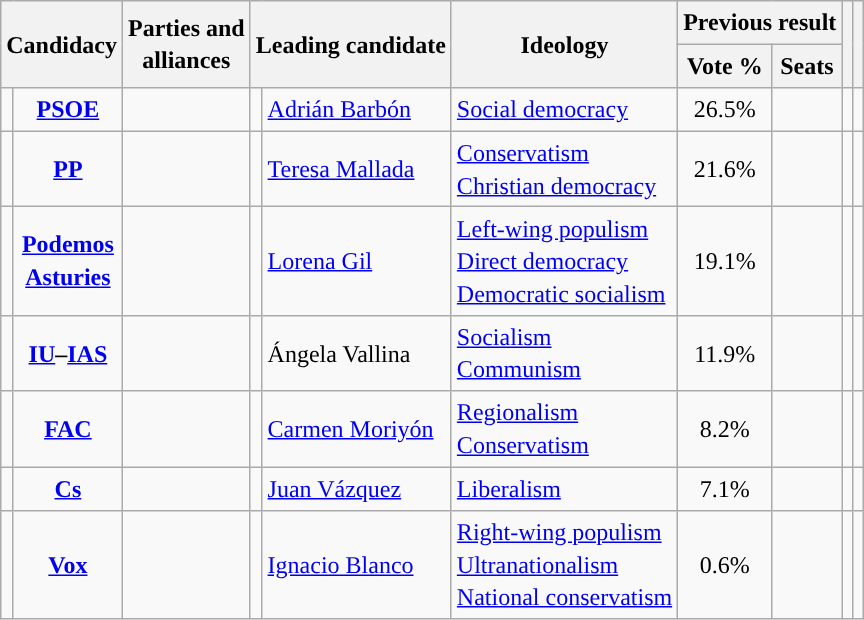<table class="wikitable" style="line-height:1.35em; text-align:left;">
<tr>
<th colspan="2" rowspan="2">Candidacy</th>
<th rowspan="2">Parties and<br>alliances</th>
<th colspan="2" rowspan="2">Leading candidate</th>
<th rowspan="2">Ideology</th>
<th colspan="2">Previous result</th>
<th rowspan="2"></th>
<th rowspan="2"></th>
</tr>
<tr>
<th>Vote %</th>
<th>Seats</th>
</tr>
<tr>
<td width="1" style="color:inherit;background:"></td>
<td align="center"><strong><a href='#'>PSOE</a></strong></td>
<td></td>
<td></td>
<td><a href='#'>Adrián Barbón</a></td>
<td><a href='#'>Social democracy</a></td>
<td align="center">26.5%</td>
<td></td>
<td></td>
<td></td>
</tr>
<tr>
<td style="color:inherit;background:"></td>
<td align="center"><strong><a href='#'>PP</a></strong></td>
<td></td>
<td></td>
<td><a href='#'>Teresa Mallada</a></td>
<td><a href='#'>Conservatism</a><br><a href='#'>Christian democracy</a></td>
<td align="center">21.6%</td>
<td></td>
<td></td>
<td></td>
</tr>
<tr>
<td style="color:inherit;background:"></td>
<td align="center"><strong><a href='#'>Podemos<br>Asturies</a></strong></td>
<td></td>
<td></td>
<td><a href='#'>Lorena Gil</a></td>
<td><a href='#'>Left-wing populism</a><br><a href='#'>Direct democracy</a><br><a href='#'>Democratic socialism</a></td>
<td align="center">19.1%</td>
<td></td>
<td></td>
<td></td>
</tr>
<tr>
<td style="color:inherit;background:"></td>
<td align="center"><strong><a href='#'>IU</a>–<a href='#'>IAS</a></strong></td>
<td></td>
<td></td>
<td>Ángela Vallina</td>
<td><a href='#'>Socialism</a><br><a href='#'>Communism</a></td>
<td align="center">11.9%</td>
<td></td>
<td></td>
<td><br></td>
</tr>
<tr>
<td style="color:inherit;background:"></td>
<td align="center"><strong><a href='#'>FAC</a></strong></td>
<td></td>
<td></td>
<td><a href='#'>Carmen Moriyón</a></td>
<td><a href='#'>Regionalism</a><br><a href='#'>Conservatism</a></td>
<td align="center">8.2%</td>
<td></td>
<td></td>
<td></td>
</tr>
<tr>
<td style="color:inherit;background:"></td>
<td align="center"><strong><a href='#'>Cs</a></strong></td>
<td></td>
<td></td>
<td><a href='#'>Juan Vázquez</a></td>
<td><a href='#'>Liberalism</a></td>
<td align="center">7.1%</td>
<td></td>
<td></td>
<td></td>
</tr>
<tr>
<td style="color:inherit;background:"></td>
<td align="center"><strong><a href='#'>Vox</a></strong></td>
<td></td>
<td></td>
<td><a href='#'>Ignacio Blanco</a></td>
<td><a href='#'>Right-wing populism</a><br><a href='#'>Ultranationalism</a><br><a href='#'>National conservatism</a></td>
<td align="center">0.6%</td>
<td></td>
<td></td>
<td><br></td>
</tr>
</table>
